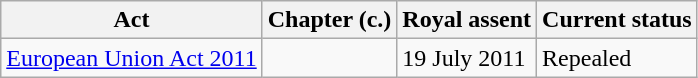<table class="wikitable sortable">
<tr>
<th>Act</th>
<th>Chapter (c.)</th>
<th>Royal assent</th>
<th>Current status</th>
</tr>
<tr>
<td><a href='#'>European Union Act 2011</a></td>
<td></td>
<td>19 July 2011</td>
<td>Repealed</td>
</tr>
</table>
